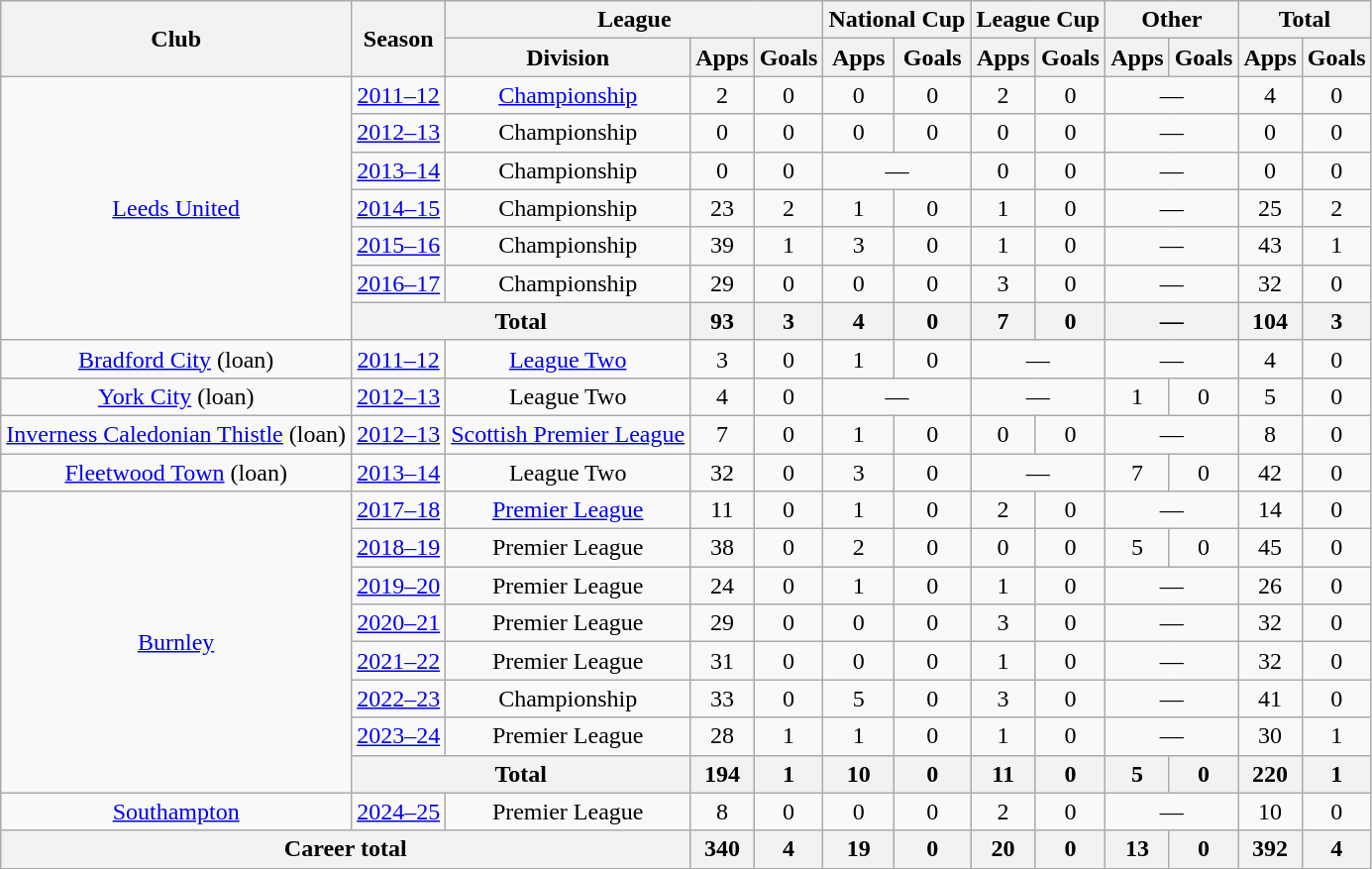<table class="wikitable" style="text-align: center;">
<tr>
<th rowspan="2">Club</th>
<th rowspan="2">Season</th>
<th colspan="3">League</th>
<th colspan="2">National Cup</th>
<th colspan="2">League Cup</th>
<th colspan="2">Other</th>
<th colspan="2">Total</th>
</tr>
<tr>
<th>Division</th>
<th>Apps</th>
<th>Goals</th>
<th>Apps</th>
<th>Goals</th>
<th>Apps</th>
<th>Goals</th>
<th>Apps</th>
<th>Goals</th>
<th>Apps</th>
<th>Goals</th>
</tr>
<tr>
<td rowspan="7"><a href='#'>Leeds United</a></td>
<td><a href='#'>2011–12</a></td>
<td><a href='#'>Championship</a></td>
<td>2</td>
<td>0</td>
<td>0</td>
<td>0</td>
<td>2</td>
<td>0</td>
<td colspan="2">—</td>
<td>4</td>
<td>0</td>
</tr>
<tr>
<td><a href='#'>2012–13</a></td>
<td>Championship</td>
<td>0</td>
<td>0</td>
<td>0</td>
<td>0</td>
<td>0</td>
<td>0</td>
<td colspan="2">—</td>
<td>0</td>
<td>0</td>
</tr>
<tr>
<td><a href='#'>2013–14</a></td>
<td>Championship</td>
<td>0</td>
<td>0</td>
<td colspan="2">—</td>
<td>0</td>
<td>0</td>
<td colspan="2">—</td>
<td>0</td>
<td>0</td>
</tr>
<tr>
<td><a href='#'>2014–15</a></td>
<td>Championship</td>
<td>23</td>
<td>2</td>
<td>1</td>
<td>0</td>
<td>1</td>
<td>0</td>
<td colspan="2">—</td>
<td>25</td>
<td>2</td>
</tr>
<tr>
<td><a href='#'>2015–16</a></td>
<td>Championship</td>
<td>39</td>
<td>1</td>
<td>3</td>
<td>0</td>
<td>1</td>
<td>0</td>
<td colspan="2">—</td>
<td>43</td>
<td>1</td>
</tr>
<tr>
<td><a href='#'>2016–17</a></td>
<td>Championship</td>
<td>29</td>
<td>0</td>
<td>0</td>
<td>0</td>
<td>3</td>
<td>0</td>
<td colspan="2">—</td>
<td>32</td>
<td>0</td>
</tr>
<tr>
<th colspan="2">Total</th>
<th>93</th>
<th>3</th>
<th>4</th>
<th>0</th>
<th>7</th>
<th>0</th>
<th colspan="2">—</th>
<th>104</th>
<th>3</th>
</tr>
<tr>
<td><a href='#'>Bradford City</a> (loan)</td>
<td><a href='#'>2011–12</a></td>
<td><a href='#'>League Two</a></td>
<td>3</td>
<td>0</td>
<td>1</td>
<td>0</td>
<td colspan="2">—</td>
<td colspan="2">—</td>
<td>4</td>
<td>0</td>
</tr>
<tr>
<td><a href='#'>York City</a> (loan)</td>
<td><a href='#'>2012–13</a></td>
<td>League Two</td>
<td>4</td>
<td>0</td>
<td colspan="2">—</td>
<td colspan="2">—</td>
<td>1</td>
<td>0</td>
<td>5</td>
<td>0</td>
</tr>
<tr>
<td><a href='#'>Inverness Caledonian Thistle</a> (loan)</td>
<td><a href='#'>2012–13</a></td>
<td><a href='#'>Scottish Premier League</a></td>
<td>7</td>
<td>0</td>
<td>1</td>
<td>0</td>
<td>0</td>
<td>0</td>
<td colspan="2">—</td>
<td>8</td>
<td>0</td>
</tr>
<tr>
<td><a href='#'>Fleetwood Town</a> (loan)</td>
<td><a href='#'>2013–14</a></td>
<td>League Two</td>
<td>32</td>
<td>0</td>
<td>3</td>
<td>0</td>
<td colspan="2">—</td>
<td>7</td>
<td>0</td>
<td>42</td>
<td>0</td>
</tr>
<tr>
<td rowspan="8"><a href='#'>Burnley</a></td>
<td><a href='#'>2017–18</a></td>
<td><a href='#'>Premier League</a></td>
<td>11</td>
<td>0</td>
<td>1</td>
<td>0</td>
<td>2</td>
<td>0</td>
<td colspan="2">—</td>
<td>14</td>
<td>0</td>
</tr>
<tr>
<td><a href='#'>2018–19</a></td>
<td>Premier League</td>
<td>38</td>
<td>0</td>
<td>2</td>
<td>0</td>
<td>0</td>
<td>0</td>
<td>5</td>
<td>0</td>
<td>45</td>
<td>0</td>
</tr>
<tr>
<td><a href='#'>2019–20</a></td>
<td>Premier League</td>
<td>24</td>
<td>0</td>
<td>1</td>
<td>0</td>
<td>1</td>
<td>0</td>
<td colspan="2">—</td>
<td>26</td>
<td>0</td>
</tr>
<tr>
<td><a href='#'>2020–21</a></td>
<td>Premier League</td>
<td>29</td>
<td>0</td>
<td>0</td>
<td>0</td>
<td>3</td>
<td>0</td>
<td colspan="2">—</td>
<td>32</td>
<td>0</td>
</tr>
<tr>
<td><a href='#'>2021–22</a></td>
<td>Premier League</td>
<td>31</td>
<td>0</td>
<td>0</td>
<td>0</td>
<td>1</td>
<td>0</td>
<td colspan="2">—</td>
<td>32</td>
<td>0</td>
</tr>
<tr>
<td><a href='#'>2022–23</a></td>
<td>Championship</td>
<td>33</td>
<td>0</td>
<td>5</td>
<td>0</td>
<td>3</td>
<td>0</td>
<td colspan="2">—</td>
<td>41</td>
<td>0</td>
</tr>
<tr>
<td><a href='#'>2023–24</a></td>
<td>Premier League</td>
<td>28</td>
<td>1</td>
<td>1</td>
<td>0</td>
<td>1</td>
<td>0</td>
<td colspan="2">—</td>
<td>30</td>
<td>1</td>
</tr>
<tr>
<th colspan="2">Total</th>
<th>194</th>
<th>1</th>
<th>10</th>
<th>0</th>
<th>11</th>
<th>0</th>
<th>5</th>
<th>0</th>
<th>220</th>
<th>1</th>
</tr>
<tr>
<td><a href='#'>Southampton</a></td>
<td><a href='#'>2024–25</a></td>
<td>Premier League</td>
<td>8</td>
<td>0</td>
<td>0</td>
<td>0</td>
<td>2</td>
<td>0</td>
<td colspan="2">—</td>
<td>10</td>
<td>0</td>
</tr>
<tr>
<th colspan="3">Career total</th>
<th>340</th>
<th>4</th>
<th>19</th>
<th>0</th>
<th>20</th>
<th>0</th>
<th>13</th>
<th>0</th>
<th>392</th>
<th>4</th>
</tr>
</table>
